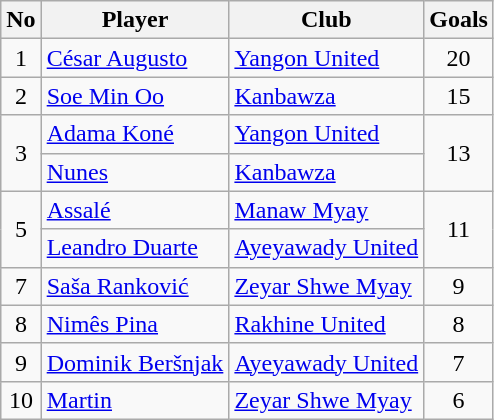<table class="wikitable" style="text-align:center">
<tr>
<th>No</th>
<th>Player</th>
<th>Club</th>
<th>Goals</th>
</tr>
<tr>
<td rowspan="1">1</td>
<td align="left"> <a href='#'>César Augusto</a></td>
<td align="left"><a href='#'>Yangon United</a></td>
<td rowspan=1>20</td>
</tr>
<tr>
<td rowspan="1">2</td>
<td align="left"> <a href='#'>Soe Min Oo</a></td>
<td align="left"><a href='#'>Kanbawza</a></td>
<td rowspan=1>15</td>
</tr>
<tr>
<td rowspan="2">3</td>
<td align="left"> <a href='#'>Adama Koné</a></td>
<td align="left"><a href='#'>Yangon United</a></td>
<td rowspan=2>13</td>
</tr>
<tr>
<td align="left"> <a href='#'>Nunes</a></td>
<td align="left"><a href='#'>Kanbawza</a></td>
</tr>
<tr>
<td rowspan="2">5</td>
<td align="left"> <a href='#'>Assalé</a></td>
<td align="left"><a href='#'>Manaw Myay</a></td>
<td rowspan=2>11</td>
</tr>
<tr>
<td align="left"> <a href='#'>Leandro Duarte</a></td>
<td align="left"><a href='#'>Ayeyawady United</a></td>
</tr>
<tr>
<td rowspan="1">7</td>
<td align="left"> <a href='#'>Saša Ranković</a></td>
<td align="left"><a href='#'>Zeyar Shwe Myay</a></td>
<td rowspan=1>9</td>
</tr>
<tr>
<td rowspan="1">8</td>
<td align="left"> <a href='#'>Nimês Pina</a></td>
<td align="left"><a href='#'>Rakhine United</a></td>
<td rowspan=1>8</td>
</tr>
<tr>
<td rowspan="1">9</td>
<td align="left"> <a href='#'>Dominik Beršnjak</a></td>
<td align="left"><a href='#'>Ayeyawady United</a></td>
<td rowspan=1>7</td>
</tr>
<tr>
<td rowspan="1">10</td>
<td align="left"><a href='#'>Martin</a></td>
<td align="left"><a href='#'>Zeyar Shwe Myay</a></td>
<td rowspan=1>6</td>
</tr>
</table>
